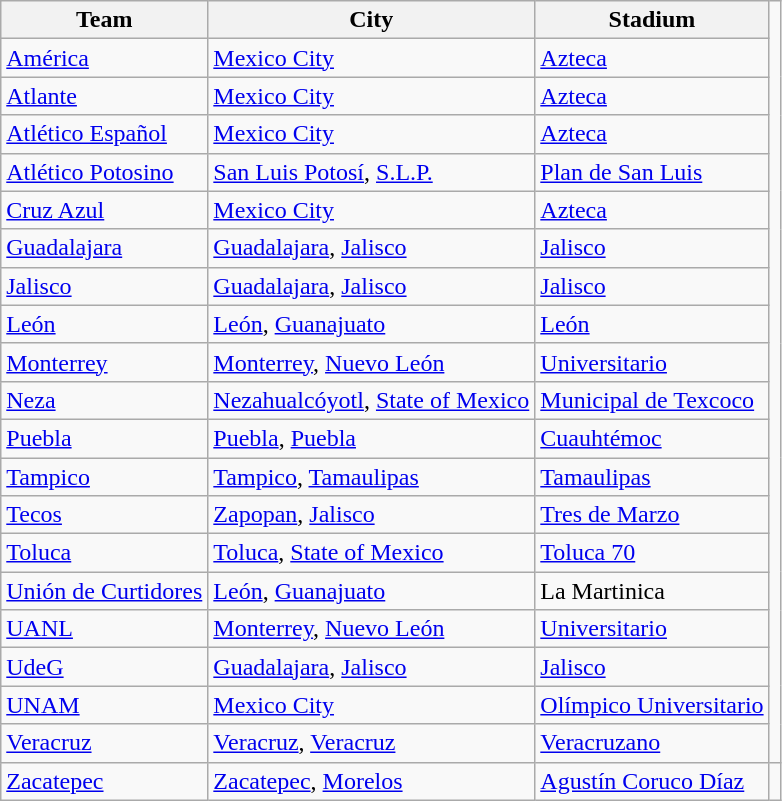<table class="wikitable" class="toccolours sortable">
<tr>
<th>Team</th>
<th>City</th>
<th>Stadium</th>
</tr>
<tr>
<td><a href='#'>América</a></td>
<td><a href='#'>Mexico City</a></td>
<td><a href='#'>Azteca</a></td>
</tr>
<tr>
<td><a href='#'>Atlante</a></td>
<td><a href='#'>Mexico City</a></td>
<td><a href='#'>Azteca</a></td>
</tr>
<tr>
<td><a href='#'>Atlético Español</a></td>
<td><a href='#'>Mexico City</a></td>
<td><a href='#'>Azteca</a></td>
</tr>
<tr>
<td><a href='#'>Atlético Potosino</a></td>
<td><a href='#'>San Luis Potosí</a>, <a href='#'>S.L.P.</a></td>
<td><a href='#'>Plan de San Luis</a></td>
</tr>
<tr>
<td><a href='#'>Cruz Azul</a></td>
<td><a href='#'>Mexico City</a></td>
<td><a href='#'>Azteca</a></td>
</tr>
<tr>
<td><a href='#'>Guadalajara</a></td>
<td><a href='#'>Guadalajara</a>, <a href='#'>Jalisco</a></td>
<td><a href='#'>Jalisco</a></td>
</tr>
<tr>
<td><a href='#'>Jalisco</a></td>
<td><a href='#'>Guadalajara</a>, <a href='#'>Jalisco</a></td>
<td><a href='#'>Jalisco</a></td>
</tr>
<tr>
<td><a href='#'>León</a></td>
<td><a href='#'>León</a>, <a href='#'>Guanajuato</a></td>
<td><a href='#'>León</a></td>
</tr>
<tr>
<td><a href='#'>Monterrey</a></td>
<td><a href='#'>Monterrey</a>, <a href='#'>Nuevo León</a></td>
<td><a href='#'>Universitario</a></td>
</tr>
<tr>
<td><a href='#'>Neza</a></td>
<td><a href='#'>Nezahualcóyotl</a>, <a href='#'>State of Mexico</a></td>
<td><a href='#'>Municipal de Texcoco</a></td>
</tr>
<tr>
<td><a href='#'>Puebla</a></td>
<td><a href='#'>Puebla</a>, <a href='#'>Puebla</a></td>
<td><a href='#'>Cuauhtémoc</a></td>
</tr>
<tr>
<td><a href='#'>Tampico</a></td>
<td><a href='#'>Tampico</a>, <a href='#'>Tamaulipas</a></td>
<td><a href='#'>Tamaulipas</a></td>
</tr>
<tr>
<td><a href='#'>Tecos</a></td>
<td><a href='#'>Zapopan</a>, <a href='#'>Jalisco</a></td>
<td><a href='#'>Tres de Marzo</a></td>
</tr>
<tr>
<td><a href='#'>Toluca</a></td>
<td><a href='#'>Toluca</a>, <a href='#'>State of Mexico</a></td>
<td><a href='#'>Toluca 70</a></td>
</tr>
<tr>
<td><a href='#'>Unión de Curtidores</a></td>
<td><a href='#'>León</a>, <a href='#'>Guanajuato</a></td>
<td>La Martinica</td>
</tr>
<tr>
<td><a href='#'>UANL</a></td>
<td><a href='#'>Monterrey</a>, <a href='#'>Nuevo León</a></td>
<td><a href='#'>Universitario</a></td>
</tr>
<tr>
<td><a href='#'>UdeG</a></td>
<td><a href='#'>Guadalajara</a>, <a href='#'>Jalisco</a></td>
<td><a href='#'>Jalisco</a></td>
</tr>
<tr>
<td><a href='#'>UNAM</a></td>
<td><a href='#'>Mexico City</a></td>
<td><a href='#'>Olímpico Universitario</a></td>
</tr>
<tr>
<td><a href='#'>Veracruz</a></td>
<td><a href='#'>Veracruz</a>, <a href='#'>Veracruz</a></td>
<td><a href='#'>Veracruzano</a></td>
</tr>
<tr>
<td><a href='#'>Zacatepec</a></td>
<td><a href='#'>Zacatepec</a>, <a href='#'>Morelos</a></td>
<td><a href='#'>Agustín Coruco Díaz</a></td>
<td></td>
</tr>
</table>
